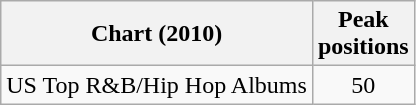<table class="wikitable">
<tr>
<th>Chart (2010)</th>
<th>Peak<br>positions</th>
</tr>
<tr>
<td>US Top R&B/Hip Hop Albums</td>
<td align="center">50</td>
</tr>
</table>
